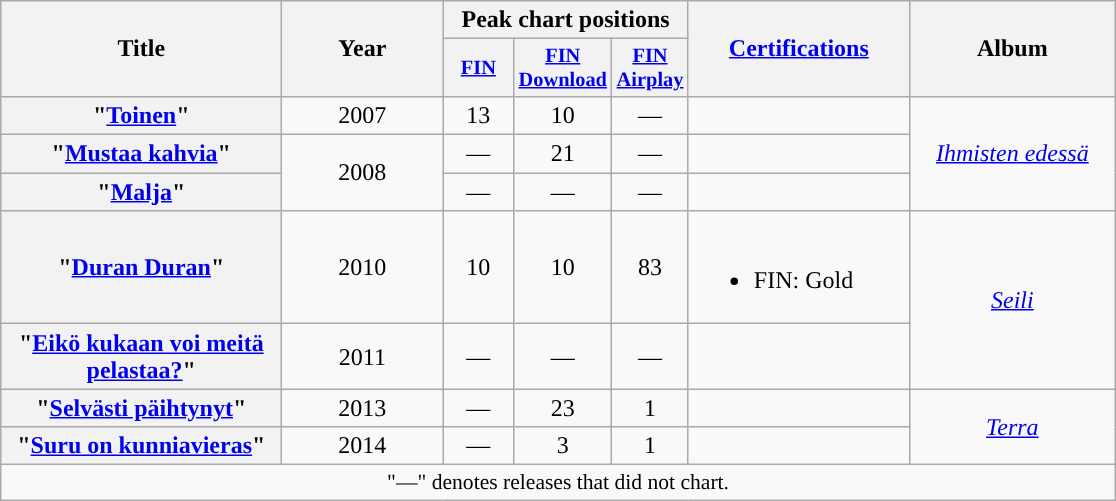<table class="wikitable plainrowheaders" style="text-align:center;">
<tr>
<th rowspan="2" width="180">Title</th>
<th rowspan="2" width="100">Year</th>
<th colspan="3" width="100">Peak chart positions</th>
<th rowspan="2" width="140"><a href='#'>Certifications</a><br></th>
<th rowspan="2" width="130">Album</th>
</tr>
<tr>
<th style="width:3em;font-size:85%"><a href='#'>FIN</a><br></th>
<th style="width:3em;font-size:85%"><a href='#'>FIN<br>Download</a><br></th>
<th style="width:3em;font-size:85%"><a href='#'>FIN<br>Airplay</a><br></th>
</tr>
<tr>
<th scope="row">"<a href='#'>Toinen</a>"</th>
<td>2007</td>
<td>13</td>
<td>10</td>
<td>—</td>
<td align="left"></td>
<td rowspan="3"><em><a href='#'>Ihmisten edessä</a></em></td>
</tr>
<tr>
<th scope="row">"<a href='#'>Mustaa kahvia</a>"</th>
<td rowspan="2">2008</td>
<td>—</td>
<td>21</td>
<td>—</td>
<td align="left"></td>
</tr>
<tr>
<th scope="row">"<a href='#'>Malja</a>"</th>
<td>—</td>
<td>—</td>
<td>—</td>
<td align="left"></td>
</tr>
<tr>
<th scope="row">"<a href='#'>Duran Duran</a>"</th>
<td>2010</td>
<td>10</td>
<td>10</td>
<td>83</td>
<td align="left"><br><ul><li>FIN: Gold</li></ul></td>
<td rowspan="2"><em><a href='#'>Seili</a></em></td>
</tr>
<tr>
<th scope="row">"<a href='#'>Eikö kukaan voi meitä pelastaa?</a>"</th>
<td>2011</td>
<td>—</td>
<td>—</td>
<td>—</td>
<td align="left"></td>
</tr>
<tr>
<th scope="row">"<a href='#'>Selvästi päihtynyt</a>"</th>
<td>2013</td>
<td>—</td>
<td>23</td>
<td>1</td>
<td align="left"></td>
<td rowspan="2"><em><a href='#'>Terra</a></em></td>
</tr>
<tr>
<th scope="row">"<a href='#'>Suru on kunniavieras</a>"</th>
<td>2014</td>
<td>—</td>
<td>3</td>
<td>1</td>
<td align="left"></td>
</tr>
<tr>
<td align="center" colspan="8" style="font-size:90%">"—" denotes releases that did not chart.</td>
</tr>
</table>
